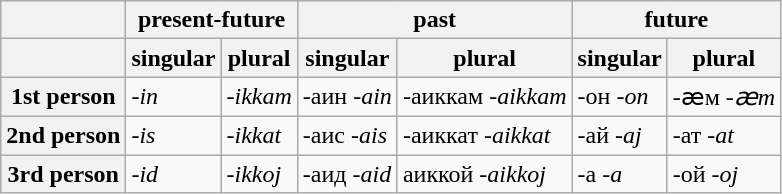<table class="wikitable">
<tr>
<th></th>
<th colspan="2">present-future</th>
<th colspan="2">past</th>
<th colspan="2">future</th>
</tr>
<tr>
<th></th>
<th>singular</th>
<th>plural</th>
<th>singular</th>
<th>plural</th>
<th>singular</th>
<th>plural</th>
</tr>
<tr>
<th>1st person</th>
<td><em>-in</em></td>
<td><em>-ikkam</em></td>
<td>-аин <em>-ain</em></td>
<td>-аиккам <em>-aikkam</em></td>
<td>-он <em>-on</em></td>
<td>-ӕм <em>-ӕm</em></td>
</tr>
<tr>
<th>2nd person</th>
<td><em>-is</em></td>
<td><em>-ikkat</em></td>
<td>-аис <em>-ais</em></td>
<td>-аиккат <em>-aikkat</em></td>
<td>-ай <em>-aj</em></td>
<td>-ат <em>-at</em></td>
</tr>
<tr>
<th>3rd person</th>
<td><em>-id</em></td>
<td><em>-ikkoj</em></td>
<td>-аид <em>-aid</em></td>
<td>аиккой <em>-aikkoj</em></td>
<td>-а <em>-a</em></td>
<td>-ой <em>-oj</em></td>
</tr>
</table>
